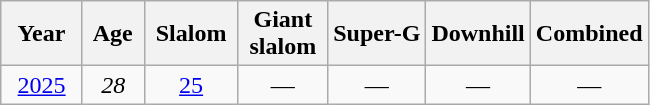<table class=wikitable style="text-align:center">
<tr>
<th>  Year  </th>
<th> Age </th>
<th> Slalom </th>
<th> Giant <br> slalom </th>
<th>Super-G</th>
<th>Downhill</th>
<th>Combined</th>
</tr>
<tr>
<td><a href='#'>2025</a></td>
<td><em>28</em></td>
<td><a href='#'>25</a></td>
<td>—</td>
<td>—</td>
<td>—</td>
<td>—</td>
</tr>
</table>
